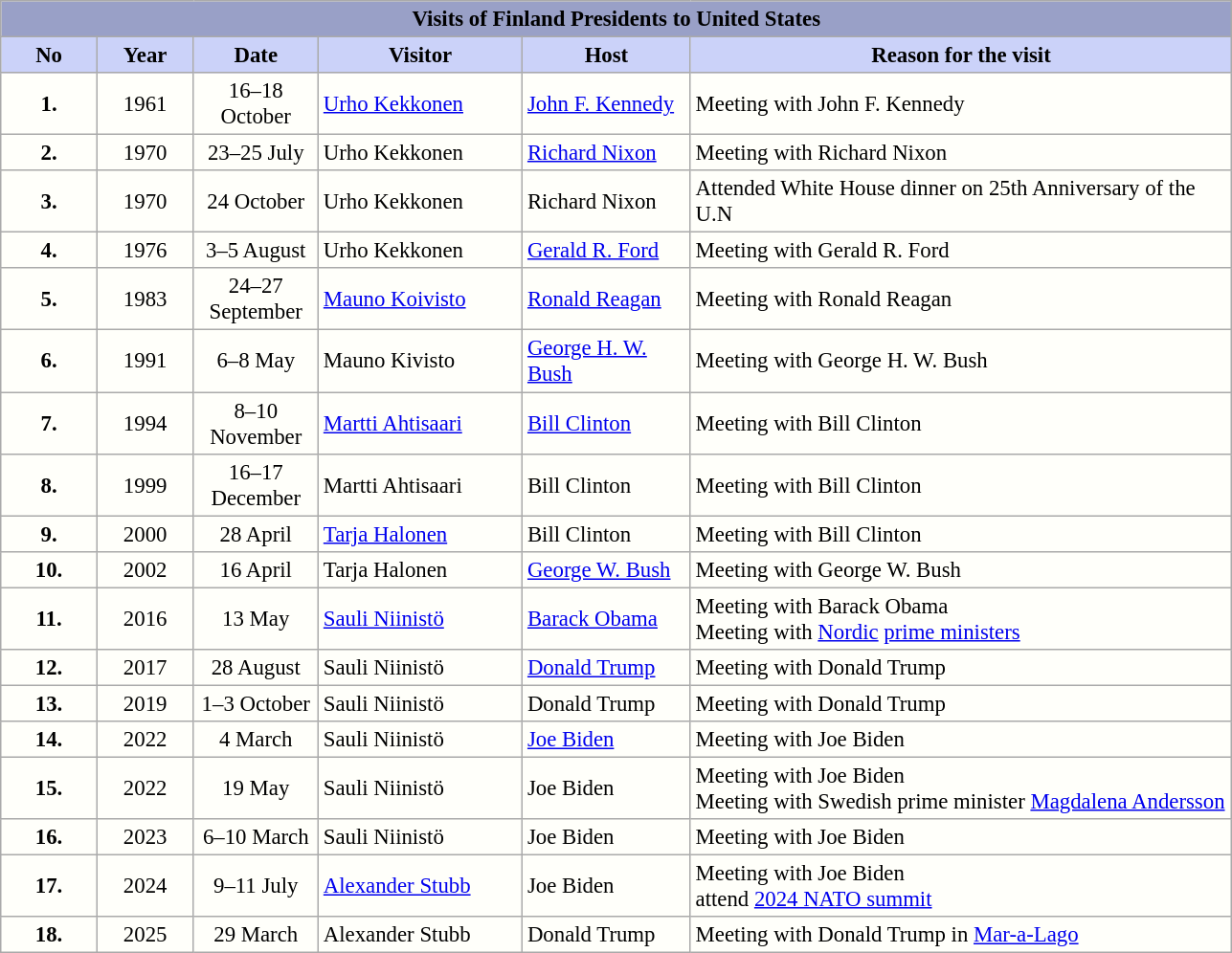<table class="wikitable" style="font-size:95%; text-align:left; background:#FFFFFA">
<tr>
<td style="background:#99A0C7;" colspan=9 align=center><strong>Visits of Finland Presidents to United States</strong></td>
</tr>
<tr>
<th width=60 style=background:#CBD2F9>No</th>
<th width=60 style=background:#CBD2F9>Year</th>
<th width=80 style=background:#CBD2F9>Date</th>
<th width=135 style=background:#CBD2F9>Visitor</th>
<th width=110 style=background:#CBD2F9>Host</th>
<th width=370 style=background:#CBD2F9>Reason for the visit</th>
</tr>
<tr>
<td align=center><strong>1.</strong></td>
<td align=center>1961</td>
<td align=center>16–18 October</td>
<td><a href='#'>Urho Kekkonen</a></td>
<td><a href='#'>John F. Kennedy</a></td>
<td>Meeting with John F. Kennedy</td>
</tr>
<tr>
<td align=center><strong>2.</strong></td>
<td align=center>1970</td>
<td align=center>23–25 July</td>
<td>Urho Kekkonen</td>
<td><a href='#'>Richard Nixon</a></td>
<td>Meeting with Richard Nixon</td>
</tr>
<tr>
<td align=center><strong>3.</strong></td>
<td align=center>1970</td>
<td align=center>24 October</td>
<td>Urho Kekkonen</td>
<td>Richard Nixon</td>
<td>Attended White House dinner on 25th Anniversary of the U.N</td>
</tr>
<tr>
<td align=center><strong>4.</strong></td>
<td align=center>1976</td>
<td align=center>3–5 August</td>
<td>Urho Kekkonen</td>
<td><a href='#'>Gerald R. Ford</a></td>
<td>Meeting with Gerald R. Ford</td>
</tr>
<tr>
<td align=center><strong>5.</strong></td>
<td align=center>1983</td>
<td align=center>24–27 September</td>
<td><a href='#'>Mauno Koivisto</a></td>
<td><a href='#'>Ronald Reagan</a></td>
<td>Meeting with Ronald Reagan</td>
</tr>
<tr>
<td align=center><strong>6.</strong></td>
<td align=center>1991</td>
<td align=center>6–8 May</td>
<td>Mauno Kivisto</td>
<td><a href='#'>George H. W. Bush</a></td>
<td>Meeting with George H. W. Bush</td>
</tr>
<tr>
<td align=center><strong>7.</strong></td>
<td align=center>1994</td>
<td align=center>8–10 November</td>
<td><a href='#'>Martti Ahtisaari</a></td>
<td><a href='#'>Bill Clinton</a></td>
<td>Meeting with Bill Clinton</td>
</tr>
<tr>
<td align=center><strong>8.</strong></td>
<td align=center>1999</td>
<td align=center>16–17 December</td>
<td>Martti Ahtisaari</td>
<td>Bill Clinton</td>
<td>Meeting with Bill Clinton</td>
</tr>
<tr>
<td align=center><strong>9.</strong></td>
<td align=center>2000</td>
<td align=center>28 April</td>
<td><a href='#'>Tarja Halonen</a></td>
<td>Bill Clinton</td>
<td>Meeting with Bill Clinton</td>
</tr>
<tr>
<td align=center><strong>10.</strong></td>
<td align=center>2002</td>
<td align=center>16 April</td>
<td>Tarja Halonen</td>
<td><a href='#'>George W. Bush</a></td>
<td>Meeting with George W. Bush</td>
</tr>
<tr>
<td align=center><strong>11.</strong></td>
<td align=center>2016</td>
<td align=center>13 May</td>
<td><a href='#'>Sauli Niinistö</a></td>
<td><a href='#'>Barack Obama</a></td>
<td>Meeting with Barack Obama  <br> Meeting with <a href='#'>Nordic</a> <a href='#'>prime ministers</a></td>
</tr>
<tr>
<td align=center><strong>12.</strong></td>
<td align=center>2017</td>
<td align=center>28 August</td>
<td>Sauli Niinistö</td>
<td><a href='#'>Donald Trump</a></td>
<td>Meeting with Donald Trump</td>
</tr>
<tr>
<td align=center><strong>13.</strong></td>
<td align=center>2019</td>
<td align=center>1–3 October</td>
<td>Sauli Niinistö</td>
<td>Donald Trump</td>
<td>Meeting with Donald Trump</td>
</tr>
<tr>
<td align=center><strong>14.</strong></td>
<td align=center>2022</td>
<td align=center>4 March</td>
<td>Sauli Niinistö</td>
<td><a href='#'>Joe Biden</a></td>
<td>Meeting with Joe Biden</td>
</tr>
<tr>
<td align=center><strong>15.</strong></td>
<td align=center>2022</td>
<td align=center>19 May</td>
<td>Sauli Niinistö</td>
<td>Joe Biden</td>
<td>Meeting with Joe Biden <br> Meeting with Swedish prime minister <a href='#'>Magdalena Andersson</a></td>
</tr>
<tr>
<td align=center><strong>16.</strong></td>
<td align=center>2023</td>
<td align=center>6–10 March</td>
<td>Sauli Niinistö</td>
<td>Joe Biden</td>
<td>Meeting with Joe Biden</td>
</tr>
<tr>
<td align=center><strong>17.</strong></td>
<td align=center>2024</td>
<td align=center>9–11 July</td>
<td><a href='#'>Alexander Stubb</a></td>
<td>Joe Biden</td>
<td>Meeting with Joe Biden <br> attend <a href='#'>2024 NATO summit</a></td>
</tr>
<tr>
<td align=center><strong>18.</strong></td>
<td align=center>2025</td>
<td align=center>29 March</td>
<td>Alexander Stubb</td>
<td>Donald Trump</td>
<td>Meeting with Donald Trump in <a href='#'>Mar-a-Lago</a></td>
</tr>
</table>
